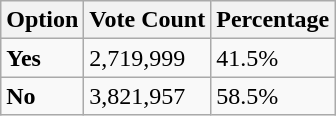<table class="wikitable">
<tr>
<th>Option</th>
<th>Vote Count</th>
<th>Percentage</th>
</tr>
<tr>
<td><strong>Yes</strong></td>
<td>2,719,999</td>
<td>41.5%</td>
</tr>
<tr>
<td><strong>No</strong></td>
<td>3,821,957</td>
<td>58.5%</td>
</tr>
</table>
